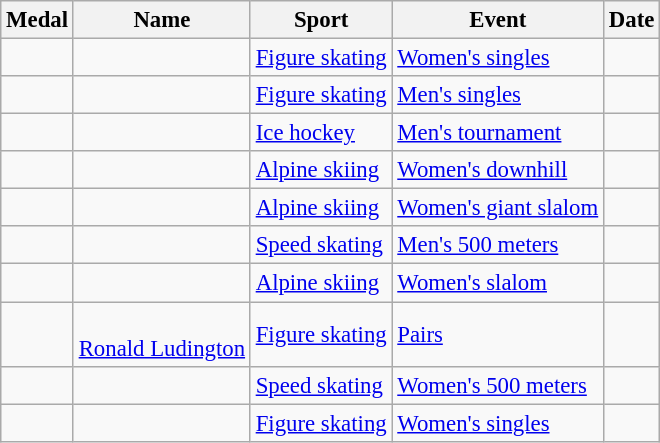<table class="wikitable sortable" style=font-size:95%>
<tr>
<th>Medal</th>
<th>Name</th>
<th>Sport</th>
<th>Event</th>
<th>Date</th>
</tr>
<tr>
<td></td>
<td></td>
<td><a href='#'>Figure skating</a></td>
<td><a href='#'>Women's singles</a></td>
<td></td>
</tr>
<tr>
<td></td>
<td></td>
<td><a href='#'>Figure skating</a></td>
<td><a href='#'>Men's singles</a></td>
<td></td>
</tr>
<tr>
<td></td>
<td><br></td>
<td><a href='#'>Ice hockey</a></td>
<td><a href='#'>Men's tournament</a></td>
<td></td>
</tr>
<tr>
<td></td>
<td></td>
<td><a href='#'>Alpine skiing</a></td>
<td><a href='#'>Women's downhill</a></td>
<td></td>
</tr>
<tr>
<td></td>
<td></td>
<td><a href='#'>Alpine skiing</a></td>
<td><a href='#'>Women's giant slalom</a></td>
<td></td>
</tr>
<tr>
<td></td>
<td></td>
<td><a href='#'>Speed skating</a></td>
<td><a href='#'>Men's 500 meters</a></td>
<td></td>
</tr>
<tr>
<td></td>
<td></td>
<td><a href='#'>Alpine skiing</a></td>
<td><a href='#'>Women's slalom</a></td>
<td></td>
</tr>
<tr>
<td></td>
<td><br><a href='#'>Ronald Ludington</a></td>
<td><a href='#'>Figure skating</a></td>
<td><a href='#'>Pairs</a></td>
<td></td>
</tr>
<tr>
<td></td>
<td></td>
<td><a href='#'>Speed skating</a></td>
<td><a href='#'>Women's 500 meters</a></td>
<td></td>
</tr>
<tr>
<td></td>
<td></td>
<td><a href='#'>Figure skating</a></td>
<td><a href='#'>Women's singles</a></td>
<td></td>
</tr>
</table>
